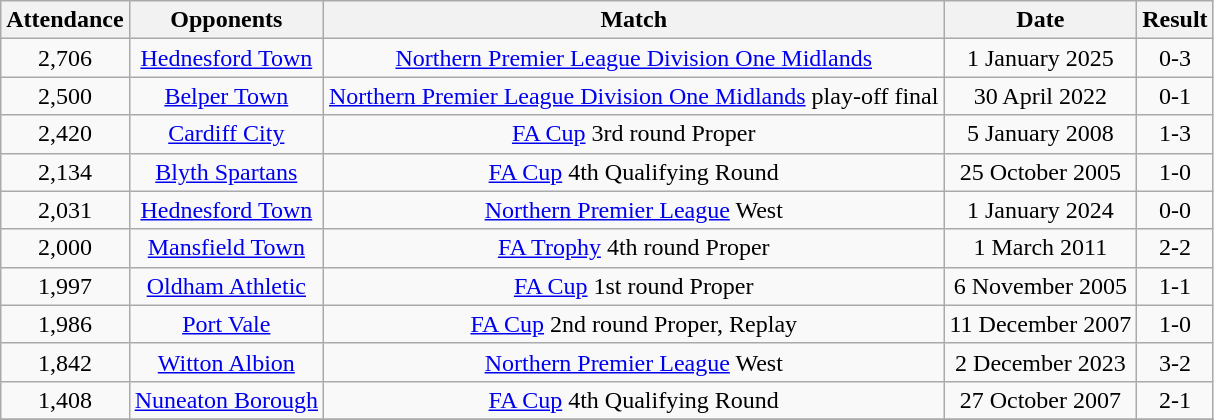<table class="wikitable" style="text-align: center;">
<tr>
<th>Attendance</th>
<th>Opponents</th>
<th>Match</th>
<th>Date</th>
<th>Result</th>
</tr>
<tr>
<td>2,706</td>
<td><a href='#'>Hednesford Town</a></td>
<td><a href='#'>Northern Premier League Division One Midlands</a></td>
<td>1 January 2025</td>
<td>0-3</td>
</tr>
<tr>
<td>2,500</td>
<td><a href='#'>Belper Town</a></td>
<td><a href='#'>Northern Premier League Division One Midlands</a> play-off final</td>
<td>30 April 2022</td>
<td>0-1</td>
</tr>
<tr>
<td>2,420</td>
<td><a href='#'>Cardiff City</a></td>
<td><a href='#'>FA Cup</a> 3rd round Proper</td>
<td>5 January 2008</td>
<td>1-3</td>
</tr>
<tr>
<td>2,134</td>
<td><a href='#'>Blyth Spartans</a></td>
<td><a href='#'>FA Cup</a> 4th Qualifying Round</td>
<td>25 October 2005</td>
<td>1-0</td>
</tr>
<tr>
<td>2,031</td>
<td><a href='#'>Hednesford Town</a></td>
<td><a href='#'>Northern Premier League</a> West</td>
<td>1 January 2024</td>
<td>0-0</td>
</tr>
<tr>
<td>2,000</td>
<td><a href='#'>Mansfield Town</a></td>
<td><a href='#'>FA Trophy</a> 4th round Proper</td>
<td>1 March 2011</td>
<td>2-2</td>
</tr>
<tr>
<td>1,997</td>
<td><a href='#'>Oldham Athletic</a></td>
<td><a href='#'>FA Cup</a> 1st round Proper</td>
<td>6 November 2005</td>
<td>1-1</td>
</tr>
<tr>
<td>1,986</td>
<td><a href='#'>Port Vale</a></td>
<td><a href='#'>FA Cup</a> 2nd round Proper, Replay</td>
<td>11 December 2007</td>
<td>1-0</td>
</tr>
<tr>
<td>1,842</td>
<td><a href='#'>Witton Albion</a></td>
<td><a href='#'>Northern Premier League</a> West</td>
<td>2 December 2023</td>
<td>3-2</td>
</tr>
<tr>
<td>1,408</td>
<td><a href='#'>Nuneaton Borough</a></td>
<td><a href='#'>FA Cup</a> 4th Qualifying Round</td>
<td>27 October 2007</td>
<td>2-1</td>
</tr>
<tr>
</tr>
</table>
